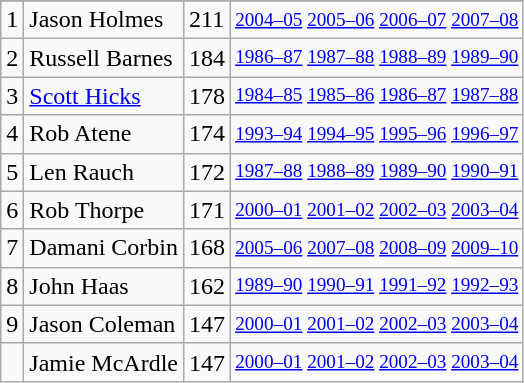<table class="wikitable">
<tr>
</tr>
<tr>
<td>1</td>
<td>Jason Holmes</td>
<td>211</td>
<td style="font-size:80%;"><a href='#'>2004–05</a> <a href='#'>2005–06</a> <a href='#'>2006–07</a> <a href='#'>2007–08</a></td>
</tr>
<tr>
<td>2</td>
<td>Russell Barnes</td>
<td>184</td>
<td style="font-size:80%;"><a href='#'>1986–87</a> <a href='#'>1987–88</a> <a href='#'>1988–89</a> <a href='#'>1989–90</a></td>
</tr>
<tr>
<td>3</td>
<td><a href='#'>Scott Hicks</a></td>
<td>178</td>
<td style="font-size:80%;"><a href='#'>1984–85</a> <a href='#'>1985–86</a> <a href='#'>1986–87</a> <a href='#'>1987–88</a></td>
</tr>
<tr>
<td>4</td>
<td>Rob Atene</td>
<td>174</td>
<td style="font-size:80%;"><a href='#'>1993–94</a> <a href='#'>1994–95</a> <a href='#'>1995–96</a> <a href='#'>1996–97</a></td>
</tr>
<tr>
<td>5</td>
<td>Len Rauch</td>
<td>172</td>
<td style="font-size:80%;"><a href='#'>1987–88</a> <a href='#'>1988–89</a> <a href='#'>1989–90</a> <a href='#'>1990–91</a></td>
</tr>
<tr>
<td>6</td>
<td>Rob Thorpe</td>
<td>171</td>
<td style="font-size:80%;"><a href='#'>2000–01</a> <a href='#'>2001–02</a> <a href='#'>2002–03</a> <a href='#'>2003–04</a></td>
</tr>
<tr>
<td>7</td>
<td>Damani Corbin</td>
<td>168</td>
<td style="font-size:80%;"><a href='#'>2005–06</a> <a href='#'>2007–08</a> <a href='#'>2008–09</a> <a href='#'>2009–10</a></td>
</tr>
<tr>
<td>8</td>
<td>John Haas</td>
<td>162</td>
<td style="font-size:80%;"><a href='#'>1989–90</a> <a href='#'>1990–91</a> <a href='#'>1991–92</a> <a href='#'>1992–93</a></td>
</tr>
<tr>
<td>9</td>
<td>Jason Coleman</td>
<td>147</td>
<td style="font-size:80%;"><a href='#'>2000–01</a> <a href='#'>2001–02</a> <a href='#'>2002–03</a> <a href='#'>2003–04</a></td>
</tr>
<tr>
<td></td>
<td>Jamie McArdle</td>
<td>147</td>
<td style="font-size:80%;"><a href='#'>2000–01</a> <a href='#'>2001–02</a> <a href='#'>2002–03</a> <a href='#'>2003–04</a></td>
</tr>
</table>
